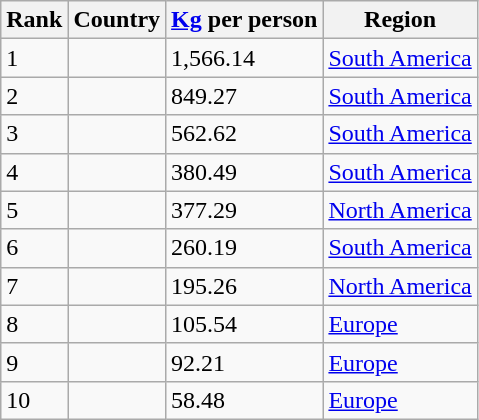<table class="wikitable sortable">
<tr>
<th>Rank</th>
<th>Country</th>
<th><a href='#'>Kg</a> per person</th>
<th>Region</th>
</tr>
<tr>
<td>1</td>
<td></td>
<td align="left">1,566.14</td>
<td><a href='#'>South America</a></td>
</tr>
<tr>
<td>2</td>
<td></td>
<td align="left">849.27</td>
<td><a href='#'>South America</a></td>
</tr>
<tr>
<td>3</td>
<td></td>
<td align="left">562.62</td>
<td><a href='#'>South America</a></td>
</tr>
<tr>
<td>4</td>
<td></td>
<td align="left">380.49</td>
<td><a href='#'>South America</a></td>
</tr>
<tr>
<td>5</td>
<td></td>
<td align="left">377.29</td>
<td><a href='#'>North America</a></td>
</tr>
<tr>
<td>6</td>
<td></td>
<td align="left">260.19</td>
<td><a href='#'>South America</a></td>
</tr>
<tr>
<td>7</td>
<td></td>
<td align="left">195.26</td>
<td><a href='#'>North America</a></td>
</tr>
<tr>
<td>8</td>
<td></td>
<td align="left">105.54</td>
<td><a href='#'>Europe</a></td>
</tr>
<tr>
<td>9</td>
<td></td>
<td align="left">92.21</td>
<td><a href='#'>Europe</a></td>
</tr>
<tr>
<td>10</td>
<td></td>
<td align="left">58.48</td>
<td><a href='#'>Europe</a></td>
</tr>
</table>
